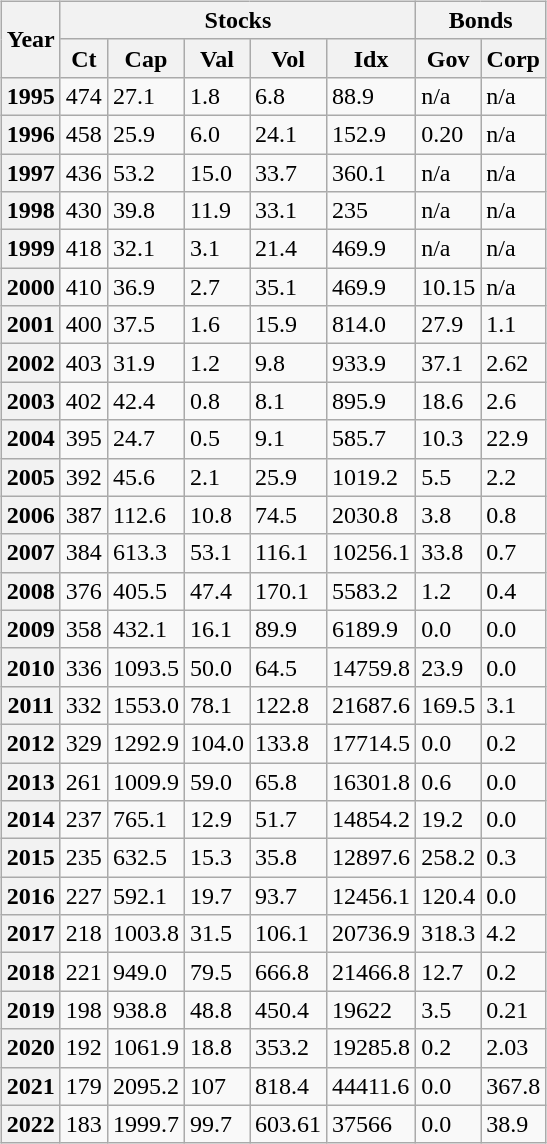<table align="right">
<tr>
<td><br><table class="wikitable">
<tr>
<th rowspan=2>Year</th>
<th colspan=5>Stocks</th>
<th colspan=2>Bonds</th>
</tr>
<tr>
<th>Ct</th>
<th>Cap</th>
<th>Val</th>
<th>Vol</th>
<th>Idx</th>
<th>Gov</th>
<th>Corp</th>
</tr>
<tr>
<th>1995</th>
<td>474</td>
<td>27.1</td>
<td>1.8</td>
<td>6.8</td>
<td>88.9</td>
<td>n/a</td>
<td>n/a</td>
</tr>
<tr>
<th>1996</th>
<td>458</td>
<td>25.9</td>
<td>6.0</td>
<td>24.1</td>
<td>152.9</td>
<td>0.20</td>
<td>n/a</td>
</tr>
<tr>
<th>1997</th>
<td>436</td>
<td>53.2</td>
<td>15.0</td>
<td>33.7</td>
<td>360.1</td>
<td>n/a</td>
<td>n/a</td>
</tr>
<tr>
<th>1998</th>
<td>430</td>
<td>39.8</td>
<td>11.9</td>
<td>33.1</td>
<td>235</td>
<td>n/a</td>
<td>n/a</td>
</tr>
<tr>
<th>1999</th>
<td>418</td>
<td>32.1</td>
<td>3.1</td>
<td>21.4</td>
<td>469.9</td>
<td>n/a</td>
<td>n/a</td>
</tr>
<tr>
<th>2000</th>
<td>410</td>
<td>36.9</td>
<td>2.7</td>
<td>35.1</td>
<td>469.9</td>
<td>10.15</td>
<td>n/a</td>
</tr>
<tr>
<th>2001</th>
<td>400</td>
<td>37.5</td>
<td>1.6</td>
<td>15.9</td>
<td>814.0</td>
<td>27.9</td>
<td>1.1</td>
</tr>
<tr>
<th>2002</th>
<td>403</td>
<td>31.9</td>
<td>1.2</td>
<td>9.8</td>
<td>933.9</td>
<td>37.1</td>
<td>2.62</td>
</tr>
<tr>
<th>2003</th>
<td>402</td>
<td>42.4</td>
<td>0.8</td>
<td>8.1</td>
<td>895.9</td>
<td>18.6</td>
<td>2.6</td>
</tr>
<tr>
<th>2004</th>
<td>395</td>
<td>24.7</td>
<td>0.5</td>
<td>9.1</td>
<td>585.7</td>
<td>10.3</td>
<td>22.9</td>
</tr>
<tr>
<th>2005</th>
<td>392</td>
<td>45.6</td>
<td>2.1</td>
<td>25.9</td>
<td>1019.2</td>
<td>5.5</td>
<td>2.2</td>
</tr>
<tr>
<th>2006</th>
<td>387</td>
<td>112.6</td>
<td>10.8</td>
<td>74.5</td>
<td>2030.8</td>
<td>3.8</td>
<td>0.8</td>
</tr>
<tr>
<th>2007</th>
<td>384</td>
<td>613.3</td>
<td>53.1</td>
<td>116.1</td>
<td>10256.1</td>
<td>33.8</td>
<td>0.7</td>
</tr>
<tr>
<th>2008</th>
<td>376</td>
<td>405.5</td>
<td>47.4</td>
<td>170.1</td>
<td>5583.2</td>
<td>1.2</td>
<td>0.4</td>
</tr>
<tr>
<th>2009</th>
<td>358</td>
<td>432.1</td>
<td>16.1</td>
<td>89.9</td>
<td>6189.9</td>
<td>0.0</td>
<td>0.0</td>
</tr>
<tr>
<th>2010</th>
<td>336</td>
<td>1093.5</td>
<td>50.0</td>
<td>64.5</td>
<td>14759.8</td>
<td>23.9</td>
<td>0.0</td>
</tr>
<tr>
<th>2011</th>
<td>332</td>
<td>1553.0</td>
<td>78.1</td>
<td>122.8</td>
<td>21687.6</td>
<td>169.5</td>
<td>3.1</td>
</tr>
<tr>
<th>2012</th>
<td>329</td>
<td>1292.9</td>
<td>104.0</td>
<td>133.8</td>
<td>17714.5</td>
<td>0.0</td>
<td>0.2</td>
</tr>
<tr>
<th>2013</th>
<td>261</td>
<td>1009.9</td>
<td>59.0</td>
<td>65.8</td>
<td>16301.8</td>
<td>0.6</td>
<td>0.0</td>
</tr>
<tr>
<th>2014</th>
<td>237</td>
<td>765.1</td>
<td>12.9</td>
<td>51.7</td>
<td>14854.2</td>
<td>19.2</td>
<td>0.0</td>
</tr>
<tr>
<th>2015</th>
<td>235</td>
<td>632.5</td>
<td>15.3</td>
<td>35.8</td>
<td>12897.6</td>
<td>258.2</td>
<td>0.3</td>
</tr>
<tr>
<th>2016</th>
<td>227</td>
<td>592.1</td>
<td>19.7</td>
<td>93.7</td>
<td>12456.1</td>
<td>120.4</td>
<td>0.0</td>
</tr>
<tr>
<th>2017</th>
<td>218</td>
<td>1003.8</td>
<td>31.5</td>
<td>106.1</td>
<td>20736.9</td>
<td>318.3</td>
<td>4.2</td>
</tr>
<tr>
<th>2018</th>
<td>221</td>
<td>949.0</td>
<td>79.5</td>
<td>666.8</td>
<td>21466.8</td>
<td>12.7</td>
<td>0.2</td>
</tr>
<tr>
<th>2019</th>
<td>198</td>
<td>938.8</td>
<td>48.8</td>
<td>450.4</td>
<td>19622</td>
<td>3.5</td>
<td>0.21</td>
</tr>
<tr>
<th>2020</th>
<td>192</td>
<td>1061.9</td>
<td>18.8</td>
<td>353.2</td>
<td>19285.8</td>
<td>0.2</td>
<td>2.03</td>
</tr>
<tr>
<th>2021</th>
<td>179</td>
<td>2095.2</td>
<td>107</td>
<td>818.4</td>
<td>44411.6</td>
<td>0.0</td>
<td>367.8</td>
</tr>
<tr>
<th>2022</th>
<td>183</td>
<td>1999.7</td>
<td>99.7</td>
<td>603.61</td>
<td>37566</td>
<td>0.0</td>
<td>38.9</td>
</tr>
</table>
</td>
</tr>
<tr>
<td width="300pt"></td>
</tr>
<tr>
</tr>
</table>
